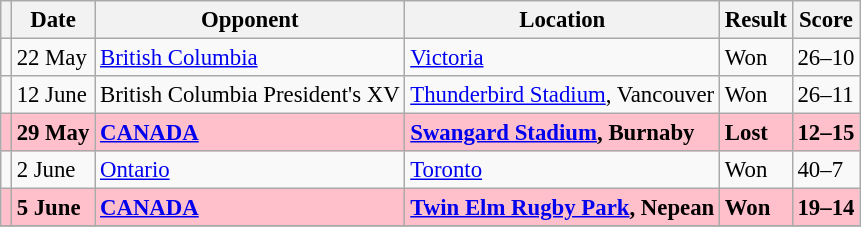<table class="wikitable" style="font-size: 95%;">
<tr>
<th></th>
<th>Date</th>
<th>Opponent</th>
<th>Location</th>
<th>Result</th>
<th>Score</th>
</tr>
<tr>
<td></td>
<td>22 May</td>
<td><a href='#'>British Columbia</a></td>
<td><a href='#'>Victoria</a></td>
<td>Won</td>
<td>26–10</td>
</tr>
<tr>
<td></td>
<td>12 June</td>
<td>British Columbia President's XV</td>
<td><a href='#'>Thunderbird Stadium</a>, Vancouver</td>
<td>Won</td>
<td>26–11</td>
</tr>
<tr bgcolor=Pink>
<td></td>
<td><strong>29 May</strong></td>
<td><strong><a href='#'>CANADA</a></strong></td>
<td><strong><a href='#'>Swangard Stadium</a>, Burnaby</strong></td>
<td><strong>Lost</strong></td>
<td><strong>12–15</strong></td>
</tr>
<tr>
<td></td>
<td>2 June</td>
<td><a href='#'>Ontario</a></td>
<td><a href='#'>Toronto</a></td>
<td>Won</td>
<td>40–7</td>
</tr>
<tr bgcolor=Pink>
<td></td>
<td><strong>5 June</strong></td>
<td><strong><a href='#'>CANADA</a></strong></td>
<td><strong><a href='#'>Twin Elm Rugby Park</a>, Nepean</strong></td>
<td><strong>Won</strong></td>
<td><strong>19–14</strong></td>
</tr>
<tr>
</tr>
</table>
